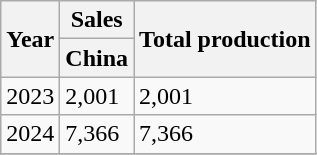<table class="wikitable">
<tr>
<th rowspan="2">Year</th>
<th colspan="1">Sales</th>
<th rowspan="2">Total production</th>
</tr>
<tr>
<th>China</th>
</tr>
<tr>
<td>2023</td>
<td>2,001</td>
<td>2,001</td>
</tr>
<tr>
<td>2024</td>
<td>7,366</td>
<td>7,366</td>
</tr>
<tr>
</tr>
</table>
